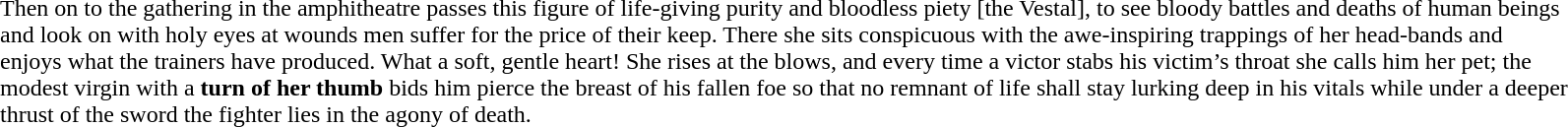<table>
<tr>
<td><blockquote></blockquote><em></td>
<td style="padding-left:2em;"><blockquote>Then on to the gathering in the amphitheatre passes this figure of life-giving purity and bloodless piety [the Vestal], to see bloody battles and deaths of human beings and look on with holy eyes at wounds men suffer for the price of their keep. There she sits conspicuous with the awe-inspiring trappings of her head-bands and enjoys what the trainers have produced. What a soft, gentle heart! She rises at the blows, and every time a victor stabs his victim’s throat she calls him her pet; the modest virgin with a <strong>turn of her thumb</strong> bids him pierce the breast of his fallen foe so that no remnant of life shall stay lurking deep in his vitals while under a deeper thrust of the sword the fighter lies in the agony of death.</blockquote></td>
</tr>
</table>
